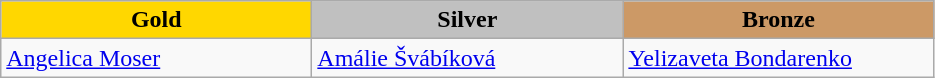<table class="wikitable" style="text-align:left">
<tr align="center">
<td width=200 bgcolor=gold><strong>Gold</strong></td>
<td width=200 bgcolor=silver><strong>Silver</strong></td>
<td width=200 bgcolor=CC9966><strong>Bronze</strong></td>
</tr>
<tr>
<td><a href='#'>Angelica Moser</a><br></td>
<td><a href='#'>Amálie Švábíková</a><br></td>
<td><a href='#'>Yelizaveta Bondarenko</a><br></td>
</tr>
</table>
